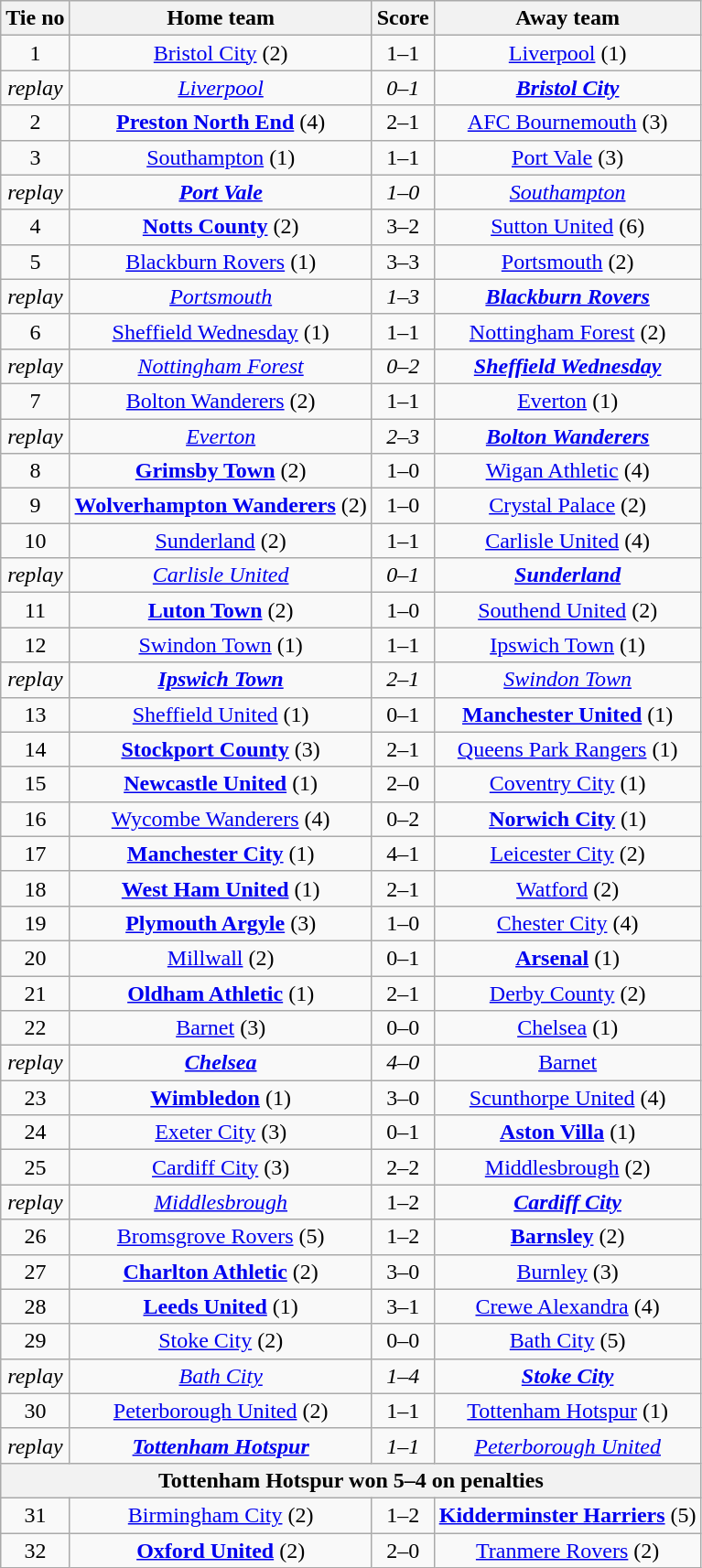<table class="wikitable" style="text-align: center">
<tr>
<th>Tie no</th>
<th>Home team</th>
<th>Score</th>
<th>Away team</th>
</tr>
<tr>
<td>1</td>
<td><a href='#'>Bristol City</a> (2)</td>
<td>1–1</td>
<td><a href='#'>Liverpool</a> (1)</td>
</tr>
<tr>
<td><em>replay</em></td>
<td><em><a href='#'>Liverpool</a></em></td>
<td><em>0–1</em></td>
<td><strong><em><a href='#'>Bristol City</a></em></strong></td>
</tr>
<tr>
<td>2</td>
<td><strong><a href='#'>Preston North End</a></strong> (4)</td>
<td>2–1</td>
<td><a href='#'>AFC Bournemouth</a> (3)</td>
</tr>
<tr>
<td>3</td>
<td><a href='#'>Southampton</a> (1)</td>
<td>1–1</td>
<td><a href='#'>Port Vale</a> (3)</td>
</tr>
<tr>
<td><em>replay</em></td>
<td><strong><em><a href='#'>Port Vale</a></em></strong></td>
<td><em>1–0</em></td>
<td><em><a href='#'>Southampton</a></em></td>
</tr>
<tr>
<td>4</td>
<td><strong><a href='#'>Notts County</a></strong> (2)</td>
<td>3–2</td>
<td><a href='#'>Sutton United</a> (6)</td>
</tr>
<tr>
<td>5</td>
<td><a href='#'>Blackburn Rovers</a> (1)</td>
<td>3–3</td>
<td><a href='#'>Portsmouth</a> (2)</td>
</tr>
<tr>
<td><em>replay</em></td>
<td><em><a href='#'>Portsmouth</a></em></td>
<td><em>1–3</em></td>
<td><strong><em><a href='#'>Blackburn Rovers</a></em></strong></td>
</tr>
<tr>
<td>6</td>
<td><a href='#'>Sheffield Wednesday</a> (1)</td>
<td>1–1</td>
<td><a href='#'>Nottingham Forest</a> (2)</td>
</tr>
<tr>
<td><em>replay</em></td>
<td><em><a href='#'>Nottingham Forest</a></em></td>
<td><em>0–2</em></td>
<td><strong><em><a href='#'>Sheffield Wednesday</a></em></strong></td>
</tr>
<tr>
<td>7</td>
<td><a href='#'>Bolton Wanderers</a> (2)</td>
<td>1–1</td>
<td><a href='#'>Everton</a> (1)</td>
</tr>
<tr>
<td><em>replay</em></td>
<td><em><a href='#'>Everton</a></em></td>
<td><em>2–3</em></td>
<td><strong><em><a href='#'>Bolton Wanderers</a></em></strong></td>
</tr>
<tr>
<td>8</td>
<td><strong><a href='#'>Grimsby Town</a></strong> (2)</td>
<td>1–0</td>
<td><a href='#'>Wigan Athletic</a> (4)</td>
</tr>
<tr>
<td>9</td>
<td><strong><a href='#'>Wolverhampton Wanderers</a></strong> (2)</td>
<td>1–0</td>
<td><a href='#'>Crystal Palace</a> (2)</td>
</tr>
<tr>
<td>10</td>
<td><a href='#'>Sunderland</a> (2)</td>
<td>1–1</td>
<td><a href='#'>Carlisle United</a> (4)</td>
</tr>
<tr>
<td><em>replay</em></td>
<td><em><a href='#'>Carlisle United</a></em></td>
<td><em>0–1</em></td>
<td><strong><em><a href='#'>Sunderland</a></em></strong></td>
</tr>
<tr>
<td>11</td>
<td><strong><a href='#'>Luton Town</a></strong> (2)</td>
<td>1–0</td>
<td><a href='#'>Southend United</a> (2)</td>
</tr>
<tr>
<td>12</td>
<td><a href='#'>Swindon Town</a> (1)</td>
<td>1–1</td>
<td><a href='#'>Ipswich Town</a> (1)</td>
</tr>
<tr>
<td><em>replay</em></td>
<td><strong><em><a href='#'>Ipswich Town</a></em></strong></td>
<td><em>2–1</em></td>
<td><em><a href='#'>Swindon Town</a></em></td>
</tr>
<tr>
<td>13</td>
<td><a href='#'>Sheffield United</a> (1)</td>
<td>0–1</td>
<td><strong><a href='#'>Manchester United</a></strong> (1)</td>
</tr>
<tr>
<td>14</td>
<td><strong><a href='#'>Stockport County</a></strong> (3)</td>
<td>2–1</td>
<td><a href='#'>Queens Park Rangers</a> (1)</td>
</tr>
<tr>
<td>15</td>
<td><strong><a href='#'>Newcastle United</a></strong> (1)</td>
<td>2–0</td>
<td><a href='#'>Coventry City</a> (1)</td>
</tr>
<tr>
<td>16</td>
<td><a href='#'>Wycombe Wanderers</a> (4)</td>
<td>0–2</td>
<td><strong><a href='#'>Norwich City</a></strong> (1)</td>
</tr>
<tr>
<td>17</td>
<td><strong><a href='#'>Manchester City</a></strong> (1)</td>
<td>4–1</td>
<td><a href='#'>Leicester City</a> (2)</td>
</tr>
<tr>
<td>18</td>
<td><strong><a href='#'>West Ham United</a></strong> (1)</td>
<td>2–1</td>
<td><a href='#'>Watford</a> (2)</td>
</tr>
<tr>
<td>19</td>
<td><strong><a href='#'>Plymouth Argyle</a></strong> (3)</td>
<td>1–0</td>
<td><a href='#'>Chester City</a> (4)</td>
</tr>
<tr>
<td>20</td>
<td><a href='#'>Millwall</a> (2)</td>
<td>0–1</td>
<td><strong><a href='#'>Arsenal</a></strong> (1)</td>
</tr>
<tr>
<td>21</td>
<td><strong><a href='#'>Oldham Athletic</a></strong> (1)</td>
<td>2–1</td>
<td><a href='#'>Derby County</a> (2)</td>
</tr>
<tr>
<td>22</td>
<td><a href='#'>Barnet</a> (3)</td>
<td>0–0</td>
<td><a href='#'>Chelsea</a> (1)</td>
</tr>
<tr>
<td><em>replay</em></td>
<td><strong><em><a href='#'>Chelsea</a></em></strong></td>
<td><em>4–0</em></td>
<td><a href='#'>Barnet</a></td>
</tr>
<tr>
<td>23</td>
<td><strong><a href='#'>Wimbledon</a></strong> (1)</td>
<td>3–0</td>
<td><a href='#'>Scunthorpe United</a> (4)</td>
</tr>
<tr>
<td>24</td>
<td><a href='#'>Exeter City</a> (3)</td>
<td>0–1</td>
<td><strong><a href='#'>Aston Villa</a></strong> (1)</td>
</tr>
<tr>
<td>25</td>
<td><a href='#'>Cardiff City</a> (3)</td>
<td>2–2</td>
<td><a href='#'>Middlesbrough</a> (2)</td>
</tr>
<tr>
<td><em>replay</em></td>
<td><em><a href='#'>Middlesbrough</a></em></td>
<td>1–2</td>
<td><strong><em><a href='#'>Cardiff City</a></em></strong></td>
</tr>
<tr>
<td>26</td>
<td><a href='#'>Bromsgrove Rovers</a> (5)</td>
<td>1–2</td>
<td><strong><a href='#'>Barnsley</a></strong> (2)</td>
</tr>
<tr>
<td>27</td>
<td><strong><a href='#'>Charlton Athletic</a></strong> (2)</td>
<td>3–0</td>
<td><a href='#'>Burnley</a> (3)</td>
</tr>
<tr>
<td>28</td>
<td><strong><a href='#'>Leeds United</a></strong> (1)</td>
<td>3–1</td>
<td><a href='#'>Crewe Alexandra</a> (4)</td>
</tr>
<tr>
<td>29</td>
<td><a href='#'>Stoke City</a> (2)</td>
<td>0–0</td>
<td><a href='#'>Bath City</a> (5)</td>
</tr>
<tr>
<td><em>replay</em></td>
<td><em><a href='#'>Bath City</a></em></td>
<td><em>1–4</em></td>
<td><strong><em><a href='#'>Stoke City</a></em></strong></td>
</tr>
<tr>
<td>30</td>
<td><a href='#'>Peterborough United</a> (2)</td>
<td>1–1</td>
<td><a href='#'>Tottenham Hotspur</a> (1)</td>
</tr>
<tr>
<td><em>replay</em></td>
<td><strong><em><a href='#'>Tottenham Hotspur</a></em></strong></td>
<td><em>1–1</em></td>
<td><em><a href='#'>Peterborough United</a></em></td>
</tr>
<tr>
<th colspan=5>Tottenham Hotspur won 5–4 on penalties</th>
</tr>
<tr>
<td>31</td>
<td><a href='#'>Birmingham City</a> (2)</td>
<td>1–2</td>
<td><strong><a href='#'>Kidderminster Harriers</a></strong> (5)</td>
</tr>
<tr>
<td>32</td>
<td><strong><a href='#'>Oxford United</a></strong> (2)</td>
<td>2–0</td>
<td><a href='#'>Tranmere Rovers</a> (2)</td>
</tr>
</table>
